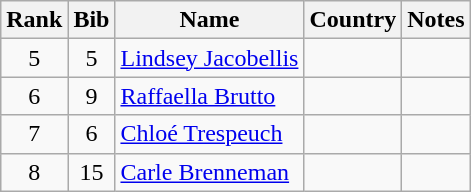<table class="wikitable" style="text-align:center;">
<tr>
<th>Rank</th>
<th>Bib</th>
<th>Name</th>
<th>Country</th>
<th>Notes</th>
</tr>
<tr>
<td>5</td>
<td>5</td>
<td align=left><a href='#'>Lindsey Jacobellis</a></td>
<td align=left></td>
<td></td>
</tr>
<tr>
<td>6</td>
<td>9</td>
<td align=left><a href='#'>Raffaella Brutto</a></td>
<td align=left></td>
<td></td>
</tr>
<tr>
<td>7</td>
<td>6</td>
<td align=left><a href='#'>Chloé Trespeuch</a></td>
<td align=left></td>
<td></td>
</tr>
<tr>
<td>8</td>
<td>15</td>
<td align=left><a href='#'>Carle Brenneman</a></td>
<td align=left></td>
<td></td>
</tr>
</table>
